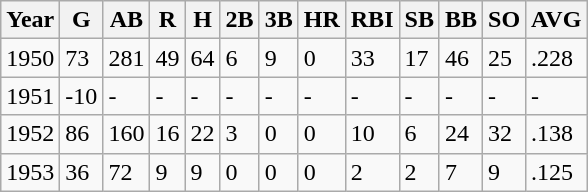<table class="wikitable">
<tr>
<th><strong>Year</strong></th>
<th><strong>G</strong></th>
<th><strong>AB</strong></th>
<th><strong>R</strong></th>
<th><strong>H</strong></th>
<th><strong>2B</strong></th>
<th><strong>3B</strong></th>
<th><strong>HR</strong></th>
<th><strong>RBI</strong></th>
<th><strong>SB</strong></th>
<th><strong>BB</strong></th>
<th><strong>SO</strong></th>
<th><strong>AVG</strong></th>
</tr>
<tr>
<td>1950</td>
<td>73</td>
<td>281</td>
<td>49</td>
<td>64</td>
<td>6</td>
<td>9</td>
<td>0</td>
<td>33</td>
<td>17</td>
<td>46</td>
<td>25</td>
<td>.228</td>
</tr>
<tr>
<td>1951</td>
<td>-10</td>
<td>-</td>
<td>-</td>
<td>-</td>
<td>-</td>
<td>-</td>
<td>-</td>
<td>-</td>
<td>-</td>
<td>-</td>
<td>-</td>
<td>-</td>
</tr>
<tr>
<td>1952</td>
<td>86</td>
<td>160</td>
<td>16</td>
<td>22</td>
<td>3</td>
<td>0</td>
<td>0</td>
<td>10</td>
<td>6</td>
<td>24</td>
<td>32</td>
<td>.138</td>
</tr>
<tr>
<td>1953</td>
<td>36</td>
<td>72</td>
<td>9</td>
<td>9</td>
<td>0</td>
<td>0</td>
<td>0</td>
<td>2</td>
<td>2</td>
<td>7</td>
<td>9</td>
<td>.125</td>
</tr>
</table>
